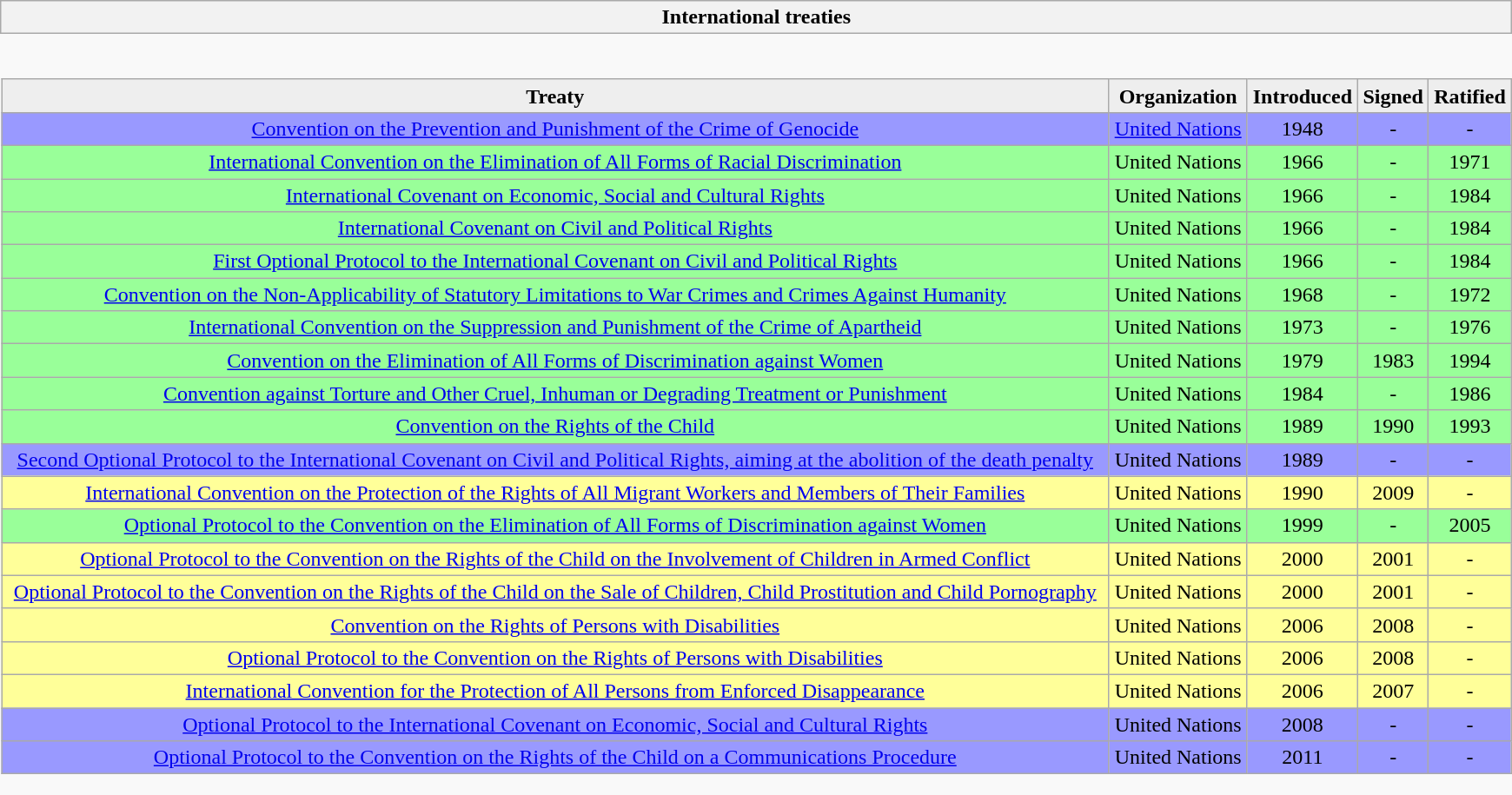<table class="wikitable collapsible collapsed" style="border:none; ">
<tr>
<th>International treaties</th>
</tr>
<tr>
<td style="padding:0; border:none;"><br><table class="wikitable sortable" width=100% style="border-collapse:collapse;">
<tr style="background:#eee; font-weight:bold; text-align:center;">
<td>Treaty</td>
<td>Organization</td>
<td>Introduced</td>
<td>Signed</td>
<td>Ratified</td>
</tr>
<tr align=center>
<td style="background:#99f; align=left"><a href='#'>Convention on the Prevention and Punishment of the Crime of Genocide</a></td>
<td style="background:#99f;"><a href='#'>United Nations</a></td>
<td style="background:#99f;">1948</td>
<td style="background:#99f;">-</td>
<td style="background:#99f;">-</td>
</tr>
<tr align=center>
<td style="background:#9f9; align=left"><a href='#'>International Convention on the Elimination of All Forms of Racial Discrimination</a></td>
<td style="background:#9f9;">United Nations</td>
<td style="background:#9f9;">1966</td>
<td style="background:#9f9;">-</td>
<td style="background:#9f9;">1971</td>
</tr>
<tr align=center>
<td style="background:#9f9; align=left"><a href='#'>International Covenant on Economic, Social and Cultural Rights</a></td>
<td style="background:#9f9;">United Nations</td>
<td style="background:#9f9;">1966</td>
<td style="background:#9f9;">-</td>
<td style="background:#9f9;">1984</td>
</tr>
<tr align=center>
<td style="background:#9f9; align=left"><a href='#'>International Covenant on Civil and Political Rights</a></td>
<td style="background:#9f9;">United Nations</td>
<td style="background:#9f9;">1966</td>
<td style="background:#9f9;">-</td>
<td style="background:#9f9;">1984</td>
</tr>
<tr align=center>
<td style="background:#9f9; align=left"><a href='#'>First Optional Protocol to the International Covenant on Civil and Political Rights</a></td>
<td style="background:#9f9;">United Nations</td>
<td style="background:#9f9;">1966</td>
<td style="background:#9f9;">-</td>
<td style="background:#9f9;">1984</td>
</tr>
<tr align=center>
<td style="background:#9f9; align=left"><a href='#'>Convention on the Non-Applicability of Statutory Limitations to War Crimes and Crimes Against Humanity</a></td>
<td style="background:#9f9;">United Nations</td>
<td style="background:#9f9;">1968</td>
<td style="background:#9f9;">-</td>
<td style="background:#9f9;">1972</td>
</tr>
<tr align=center>
<td style="background:#9f9; align=left"><a href='#'>International Convention on the Suppression and Punishment of the Crime of Apartheid</a></td>
<td style="background:#9f9;">United Nations</td>
<td style="background:#9f9;">1973</td>
<td style="background:#9f9;">-</td>
<td style="background:#9f9;">1976</td>
</tr>
<tr align=center>
<td style="background:#9f9; align=left"><a href='#'>Convention on the Elimination of All Forms of Discrimination against Women</a></td>
<td style="background:#9f9;">United Nations</td>
<td style="background:#9f9;">1979</td>
<td style="background:#9f9;">1983</td>
<td style="background:#9f9;">1994</td>
</tr>
<tr align=center>
<td style="background:#9f9; align=left"><a href='#'>Convention against Torture and Other Cruel, Inhuman or Degrading Treatment or Punishment</a></td>
<td style="background:#9f9;">United Nations</td>
<td style="background:#9f9;">1984</td>
<td style="background:#9f9;">-</td>
<td style="background:#9f9;">1986</td>
</tr>
<tr align=center>
<td style="background:#9f9; align=left"><a href='#'>Convention on the Rights of the Child</a></td>
<td style="background:#9f9;">United Nations</td>
<td style="background:#9f9;">1989</td>
<td style="background:#9f9;">1990</td>
<td style="background:#9f9;">1993</td>
</tr>
<tr align=center>
<td style="background:#99f; align=left"><a href='#'>Second Optional Protocol to the International Covenant on Civil and Political Rights, aiming at the abolition of the death penalty</a></td>
<td style="background:#99f;">United Nations</td>
<td style="background:#99f;">1989</td>
<td style="background:#99f;">-</td>
<td style="background:#99f;">-</td>
</tr>
<tr align=center>
<td style="background:#ff9; align=left"><a href='#'>International Convention on the Protection of the Rights of All Migrant Workers and Members of Their Families</a></td>
<td style="background:#ff9;">United Nations</td>
<td style="background:#ff9;">1990</td>
<td style="background:#ff9;">2009</td>
<td style="background:#ff9;">-</td>
</tr>
<tr align=center>
<td style="background:#9f9; align=left"><a href='#'>Optional Protocol to the Convention on the Elimination of All Forms of Discrimination against Women</a></td>
<td style="background:#9f9;">United Nations</td>
<td style="background:#9f9;">1999</td>
<td style="background:#9f9;">-</td>
<td style="background:#9f9;">2005</td>
</tr>
<tr align=center>
<td style="background:#ff9; align=left"><a href='#'>Optional Protocol to the Convention on the Rights of the Child on the Involvement of Children in Armed Conflict</a></td>
<td style="background:#ff9;">United Nations</td>
<td style="background:#ff9;">2000</td>
<td style="background:#ff9;">2001</td>
<td style="background:#ff9;">-</td>
</tr>
<tr align=center>
<td style="background:#ff9; align=left"><a href='#'>Optional Protocol to the Convention on the Rights of the Child on the Sale of Children, Child Prostitution and Child Pornography</a></td>
<td style="background:#ff9;">United Nations</td>
<td style="background:#ff9;">2000</td>
<td style="background:#ff9;">2001</td>
<td style="background:#ff9;">-</td>
</tr>
<tr align=center>
<td style="background:#ff9; align=left"><a href='#'>Convention on the Rights of Persons with Disabilities</a></td>
<td style="background:#ff9;">United Nations</td>
<td style="background:#ff9;">2006</td>
<td style="background:#ff9;">2008</td>
<td style="background:#ff9;">-</td>
</tr>
<tr align=center>
<td style="background:#ff9; align=left"><a href='#'>Optional Protocol to the Convention on the Rights of Persons with Disabilities</a></td>
<td style="background:#ff9;">United Nations</td>
<td style="background:#ff9;">2006</td>
<td style="background:#ff9;">2008</td>
<td style="background:#ff9;">-</td>
</tr>
<tr align=center>
<td style="background:#ff9; align=left"><a href='#'>International Convention for the Protection of All Persons from Enforced Disappearance</a></td>
<td style="background:#ff9;">United Nations</td>
<td style="background:#ff9;">2006</td>
<td style="background:#ff9;">2007</td>
<td style="background:#ff9;">-</td>
</tr>
<tr align=center>
<td style="background:#99f; align=left"><a href='#'>Optional Protocol to the International Covenant on Economic, Social and Cultural Rights</a></td>
<td style="background:#99f;">United Nations</td>
<td style="background:#99f;">2008</td>
<td style="background:#99f;">-</td>
<td style="background:#99f;">-</td>
</tr>
<tr align=center>
<td style="background:#99f; align=left"><a href='#'>Optional Protocol to the Convention on the Rights of the Child on a Communications Procedure</a></td>
<td style="background:#99f;">United Nations</td>
<td style="background:#99f;">2011</td>
<td style="background:#99f;">-</td>
<td style="background:#99f;">-</td>
</tr>
</table>
</td>
</tr>
</table>
